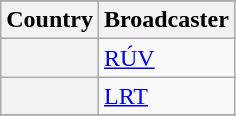<table class="wikitable plainrowheaders">
<tr>
</tr>
<tr>
<th scope="col">Country</th>
<th scope="col">Broadcaster</th>
</tr>
<tr>
<th scope="row"></th>
<td><a href='#'>RÚV</a></td>
</tr>
<tr>
<th scope="row"></th>
<td><a href='#'>LRT</a></td>
</tr>
<tr>
</tr>
</table>
